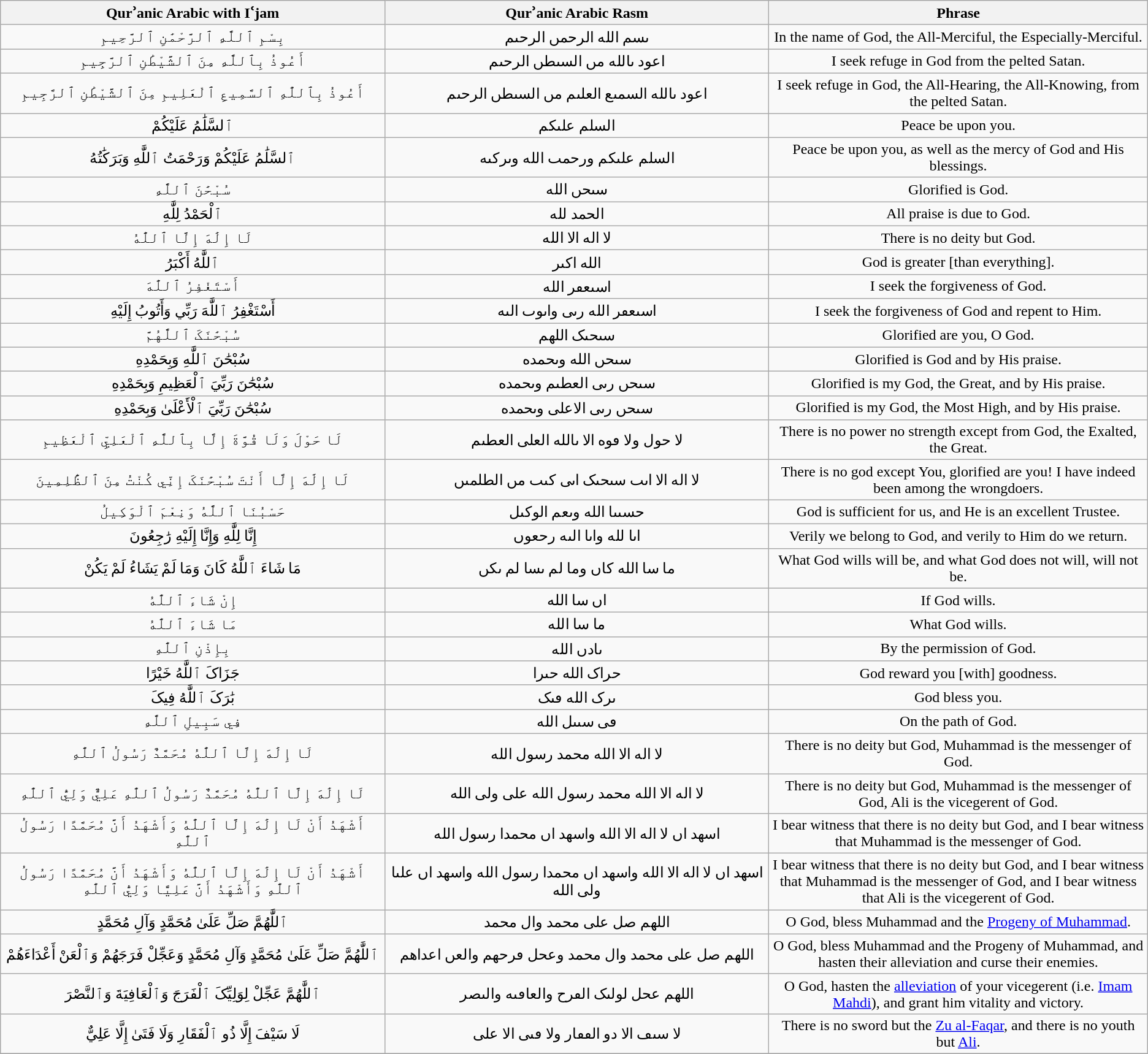<table class="wikitable" style="text-align: center">
<tr>
<th style="width:33.5%;">Qurʾanic Arabic with Iʿjam</th>
<th style="width:33.5%;">Qurʾanic Arabic Rasm</th>
<th style="width:33%;">Phrase</th>
</tr>
<tr>
<td>بِسْمِ ٱل‍لَّٰهِ ٱلرَّحْمَٰنِ ٱلرَّحِيمِ</td>
<td>ٮسم ال‍له الرحمں الرحىم</td>
<td>In the name of God, the All-Merciful, the Especially-Merciful.</td>
</tr>
<tr>
<td>أَعُوذُ بِٱل‍لَّٰهِ مِنَ ٱلشَّيْطَٰنِ ٱلرَّجِيمِ</td>
<td>اعود ٮال‍له مں السىطں الرحىم</td>
<td>I seek refuge in God from the pelted Satan.</td>
</tr>
<tr>
<td>أَعُوذُ بِٱل‍لَّٰهِ ٱلسَّمِيعِ ٱلْعَلِيمِ مِنَ ٱلشَّيْطَٰنِ ٱلرَّجِيمِ</td>
<td>اعود ٮال‍له السمىع العلىم مں السىطں الرحىم</td>
<td>I seek refuge in God, the All-Hearing, the All-Knowing, from the pelted Satan.</td>
</tr>
<tr>
<td>ٱلسَّلَٰمُ عَلَيْکُمْ</td>
<td>السلم علىکم</td>
<td>Peace be upon you.</td>
</tr>
<tr>
<td>ٱلسَّلَٰمُ عَلَيْکُمْ وَرَحْمَتُ ٱل‍لَّٰهِ وَبَرَکَٰتُهُ</td>
<td>السلم علىکم ورحمٮ ال‍له وٮرکٮه</td>
<td>Peace be upon you, as well as the mercy of God and His blessings.</td>
</tr>
<tr>
<td>سُبْحَٰنَ ٱل‍لَّٰهِ</td>
<td>سٮحں ال‍له</td>
<td>Glorified is God.</td>
</tr>
<tr>
<td>ٱلْحَمْدُ لِ‍لَّٰهِ</td>
<td>الحمد ل‍له</td>
<td>All praise is due to God.</td>
</tr>
<tr>
<td>لَا إِلَٰهَ إِلَّا ٱل‍لَّٰهُ</td>
<td>لا اله الا ال‍له</td>
<td>There is no deity but God.</td>
</tr>
<tr>
<td>ٱل‍لَّٰهُ أَکْبَرُ</td>
<td>ال‍له اکٮر</td>
<td>God is greater [than everything].</td>
</tr>
<tr>
<td>أَسْتَغْفِرُ ٱل‍لَّٰهَ</td>
<td>اسٮعڡر ال‍له</td>
<td>I seek the forgiveness of God.</td>
</tr>
<tr>
<td>أَسْتَغْفِرُ ٱل‍لَّٰهَ رَبِّي وَأَتُوبُ إِلَيْهِ</td>
<td>اسٮعڡر ال‍له رٮى واٮوٮ الىه</td>
<td>I seek the forgiveness of God and repent to Him.</td>
</tr>
<tr>
<td>سُبْحَٰنَکَ ٱل‍لَّٰهُمَّ</td>
<td>سٮحںک ال‍لهم</td>
<td>Glorified are you, O God.</td>
</tr>
<tr>
<td>سُبْحَٰنَ ٱل‍لَّٰهِ وَبِحَمْدِهِ</td>
<td>سٮحں ال‍له وٮحمده</td>
<td>Glorified is God and by His praise.</td>
</tr>
<tr>
<td>سُبْحَٰنَ رَبِّيَ ٱلْعَظِيمِ وَبِحَمْدِهِ</td>
<td>سٮحں رٮى العطىم وٮحمده</td>
<td>Glorified is my God, the Great, and by His praise.</td>
</tr>
<tr>
<td>سُبْحَٰنَ رَبِّيَ ٱلْأَعْلَىٰ وَبِحَمْدِهِ</td>
<td>سٮحں رٮى الاعلى وٮحمده</td>
<td>Glorified is my God, the Most High, and by His praise.</td>
</tr>
<tr>
<td>لَا حَوْلَ وَلَا قُوَّةَ إِلَّا بِٱل‍لَّٰهِ ٱلْعَلِيِّ ٱلْعَظِيمِ</td>
<td>لا حول ولا ٯوه الا ٮال‍له العلى العطىم</td>
<td>There is no power no strength except from God, the Exalted, the Great.</td>
</tr>
<tr>
<td>لَا إِلَٰهَ إِلَّا أَنْتَ سُبْحَٰنَکَ إِنِّي کُنْتُ مِنَ ٱلظَّٰلِمِينَ</td>
<td>لا اله الا اںٮ سٮحںک اںى کںٮ مں الطلمىں</td>
<td>There is no god except You, glorified are you! I have indeed been among the wrongdoers.</td>
</tr>
<tr>
<td>حَسْبُنَا ٱل‍لَّٰهُ وَنِعْمَ ٱلْوَکِيلُ</td>
<td>حسٮںا ال‍له وںعم الوکىل</td>
<td>God is sufficient for us, and He is an excellent Trustee.</td>
</tr>
<tr>
<td>إِنَّا لِ‍لَّٰهِ وَإِنَّا إِلَيْهِ رَٰجِعُونَ</td>
<td>اںا ل‍له واںا الىه رحعوں</td>
<td>Verily we belong to God, and verily to Him do we return.</td>
</tr>
<tr>
<td>مَا شَاءَ ٱل‍لَّٰهُ کَانَ وَمَا لَمْ يَشَاءُ لَمْ يَکُنْ</td>
<td>ما سا ال‍له کاں وما لم ىسا لم ىکں</td>
<td>What God wills will be, and what God does not will, will not be.</td>
</tr>
<tr>
<td>إِنْ شَاءَ ٱل‍لَّٰهُ</td>
<td>اں سا ال‍له</td>
<td>If God wills.</td>
</tr>
<tr>
<td>مَا شَاءَ ٱل‍لَّٰهُ</td>
<td>ما سا ال‍له</td>
<td>What God wills.</td>
</tr>
<tr>
<td>بِإِذْنِ ٱل‍لَّٰهِ</td>
<td>ٮادں ال‍له</td>
<td>By the permission of God.</td>
</tr>
<tr>
<td>جَزَاکَ ٱل‍لَّٰهُ خَيْرًا</td>
<td>حراک ال‍له حىرا</td>
<td>God reward you [with] goodness.</td>
</tr>
<tr>
<td>بَٰرَکَ ٱل‍لَّٰهُ فِيکَ</td>
<td>ٮرک ال‍له ڡىک</td>
<td>God bless you.</td>
</tr>
<tr>
<td>فِي سَبِيلِ ٱل‍لَّٰهِ</td>
<td>ڡى سٮىل ال‍له</td>
<td>On the path of God.</td>
</tr>
<tr>
<td>لَا إِلَٰهَ إِلَّا ٱل‍لَّٰهُ مُحَمَّدٌ رَسُولُ ٱل‍لَّٰهِ</td>
<td>لا اله الا ال‍له محمد رسول ال‍له</td>
<td>There is no deity but God, Muhammad is the messenger of God.</td>
</tr>
<tr>
<td>لَا إِلَٰهَ إِلَّا ٱل‍لَّٰهُ مُحَمَّدٌ رَسُولُ ٱل‍لَّٰهِ عَلِيٌّ وَلِيُّ ٱل‍لَّٰهِ</td>
<td>لا اله الا ال‍له محمد رسول ال‍له على ولى ال‍له</td>
<td>There is no deity but God, Muhammad is the messenger of God, Ali is the vicegerent of God. </td>
</tr>
<tr>
<td>أَشْهَدُ أَنْ لَا إِلَٰهَ إِلَّا ٱل‍لَّٰهُ وَأَشْهَدُ أَنَّ مُحَمَّدًا رَسُولُ ٱل‍لَّٰهِ</td>
<td>اسهد اں لا اله الا ال‍له واسهد اں محمدا رسول ال‍له</td>
<td>I bear witness that there is no deity but God, and I bear witness that Muhammad is the messenger of God.</td>
</tr>
<tr>
<td>أَشْهَدُ أَنْ لَا إِلَٰهَ إِلَّا ٱل‍لَّٰهُ وَأَشْهَدُ أَنَّ مُحَمَّدًا رَسُولُ ٱل‍لَّٰهِ وَأَشْهَدُ أَنَّ عَلِيًّا وَلِيُّ ٱل‍لَّٰهِ</td>
<td>اسهد اں لا اله الا ال‍له واسهد اں محمدا رسول ال‍له واسهد اں علىا ولى ال‍له</td>
<td>I bear witness that there is no deity but God, and I bear witness that Muhammad is the messenger of God, and I bear witness that Ali is the vicegerent of God. </td>
</tr>
<tr>
<td>ٱل‍لَّٰهُمَّ صَلِّ عَلَىٰ مُحَمَّدٍ وَآلِ مُحَمَّدٍ</td>
<td>ال‍لهم صل على محمد وال محمد</td>
<td>O God, bless Muhammad and the <a href='#'>Progeny of Muhammad</a>.</td>
</tr>
<tr>
<td>ٱل‍لَّٰهُمَّ صَلِّ عَلَىٰ مُحَمَّدٍ وَآلِ مُحَمَّدٍ وَعَجِّلْ فَرَجَهُمْ وَٱلْعَنْ أَعْدَاءَهُمْ</td>
<td>ال‍لهم صل على محمد وال محمد وعحل ڡرحهم والعں اعداهم</td>
<td>O God, bless Muhammad and the Progeny of Muhammad, and hasten their alleviation and curse their enemies. </td>
</tr>
<tr>
<td>ٱل‍لَّٰهُمَّ عَجِّلْ لِوَلِيِّکَ ٱلْفَرَجَ وَٱلْعَافِيَةَ وَٱلنَّصْرَ</td>
<td>ال‍لهم عحل لولىک الڡرح والعاڡىه والںصر</td>
<td>O God, hasten the <a href='#'>alleviation</a> of your vicegerent (i.e. <a href='#'>Imam Mahdi</a>), and grant him vitality and victory. </td>
</tr>
<tr>
<td>لَا سَيْفَ إِلَّا ذُو ٱلْفَقَارِ وَلَا فَتَىٰ إِلَّا عَلِيٌّ</td>
<td>لا سىڡ الا دو الڡٯار ولا ڡٮى الا على</td>
<td>There is no sword but the <a href='#'>Zu al-Faqar</a>, and there is no youth but <a href='#'>Ali</a>. </td>
</tr>
<tr>
</tr>
</table>
